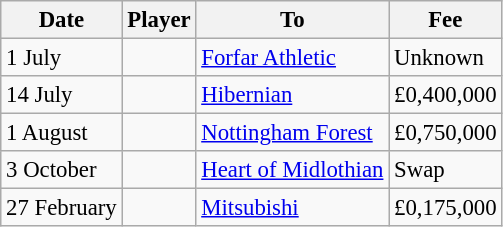<table class="wikitable sortable" style="font-size:95%">
<tr>
<th>Date</th>
<th>Player</th>
<th>To</th>
<th>Fee</th>
</tr>
<tr>
<td>1 July</td>
<td> </td>
<td><a href='#'>Forfar Athletic</a></td>
<td>Unknown</td>
</tr>
<tr>
<td>14 July</td>
<td> </td>
<td><a href='#'>Hibernian</a></td>
<td>£0,400,000</td>
</tr>
<tr>
<td>1 August</td>
<td> </td>
<td><a href='#'>Nottingham Forest</a></td>
<td>£0,750,000</td>
</tr>
<tr>
<td>3 October</td>
<td> </td>
<td><a href='#'>Heart of Midlothian</a></td>
<td>Swap</td>
</tr>
<tr>
<td>27 February</td>
<td> </td>
<td><a href='#'>Mitsubishi</a></td>
<td>£0,175,000</td>
</tr>
</table>
